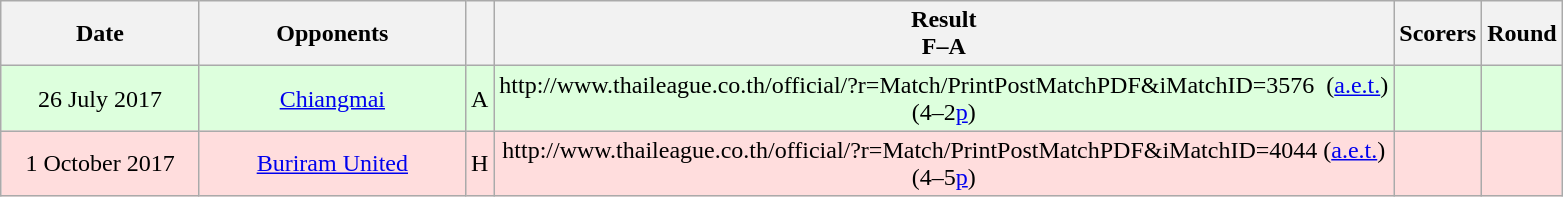<table class="wikitable" style="text-align:center">
<tr>
<th width="125">Date</th>
<th width="170">Opponents</th>
<th></th>
<th>Result<br>F–A</th>
<th>Scorers</th>
<th>Round</th>
</tr>
<tr bgcolor="#ddffdd">
<td>26 July 2017</td>
<td><a href='#'>Chiangmai</a></td>
<td>A</td>
<td>http://www.thaileague.co.th/official/?r=Match/PrintPostMatchPDF&iMatchID=3576  (<a href='#'>a.e.t.</a>)<br>(4–2<a href='#'>p</a>)</td>
<td></td>
<td></td>
</tr>
<tr bgcolor="#ffdddd">
<td>1 October 2017</td>
<td><a href='#'>Buriram United</a></td>
<td>H</td>
<td>http://www.thaileague.co.th/official/?r=Match/PrintPostMatchPDF&iMatchID=4044 (<a href='#'>a.e.t.</a>)<br>(4–5<a href='#'>p</a>)</td>
<td></td>
<td></td>
</tr>
</table>
